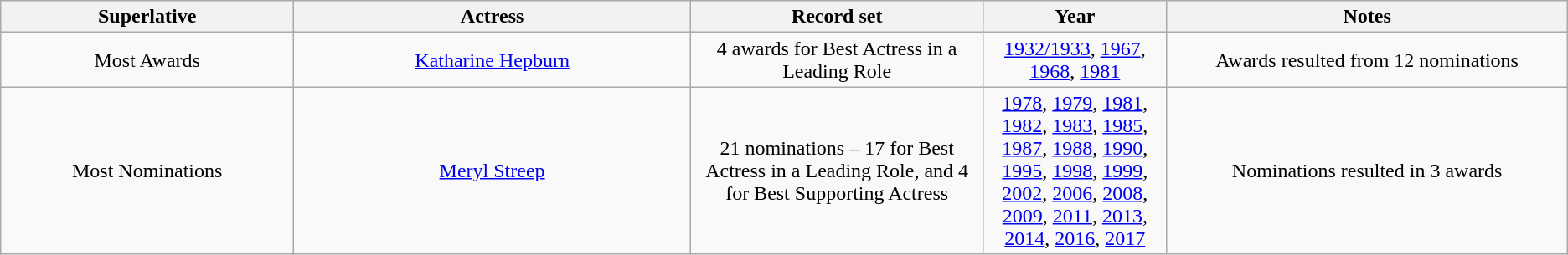<table class="wikitable" style="text-align: center">
<tr>
<th width="250">Superlative</th>
<th width="350">Actress</th>
<th width="250">Record set</th>
<th width="150">Year</th>
<th width="350">Notes</th>
</tr>
<tr>
<td>Most Awards</td>
<td><a href='#'>Katharine Hepburn</a></td>
<td>4 awards for Best Actress in a Leading Role</td>
<td><a href='#'>1932/1933</a>, <a href='#'>1967</a>, <a href='#'>1968</a>, <a href='#'>1981</a></td>
<td>Awards resulted from 12 nominations</td>
</tr>
<tr>
<td>Most Nominations</td>
<td><a href='#'>Meryl Streep</a></td>
<td>21 nominations – 17 for Best Actress in a Leading Role, and 4 for Best Supporting Actress</td>
<td><a href='#'>1978</a>, <a href='#'>1979</a>, <a href='#'>1981</a>, <a href='#'>1982</a>, <a href='#'>1983</a>, <a href='#'>1985</a>, <a href='#'>1987</a>, <a href='#'>1988</a>, <a href='#'>1990</a>, <a href='#'>1995</a>, <a href='#'>1998</a>, <a href='#'>1999</a>, <a href='#'>2002</a>, <a href='#'>2006</a>, <a href='#'>2008</a>, <a href='#'>2009</a>, <a href='#'>2011</a>, <a href='#'>2013</a>, <a href='#'>2014</a>, <a href='#'>2016</a>, <a href='#'>2017</a></td>
<td>Nominations resulted in 3 awards</td>
</tr>
</table>
